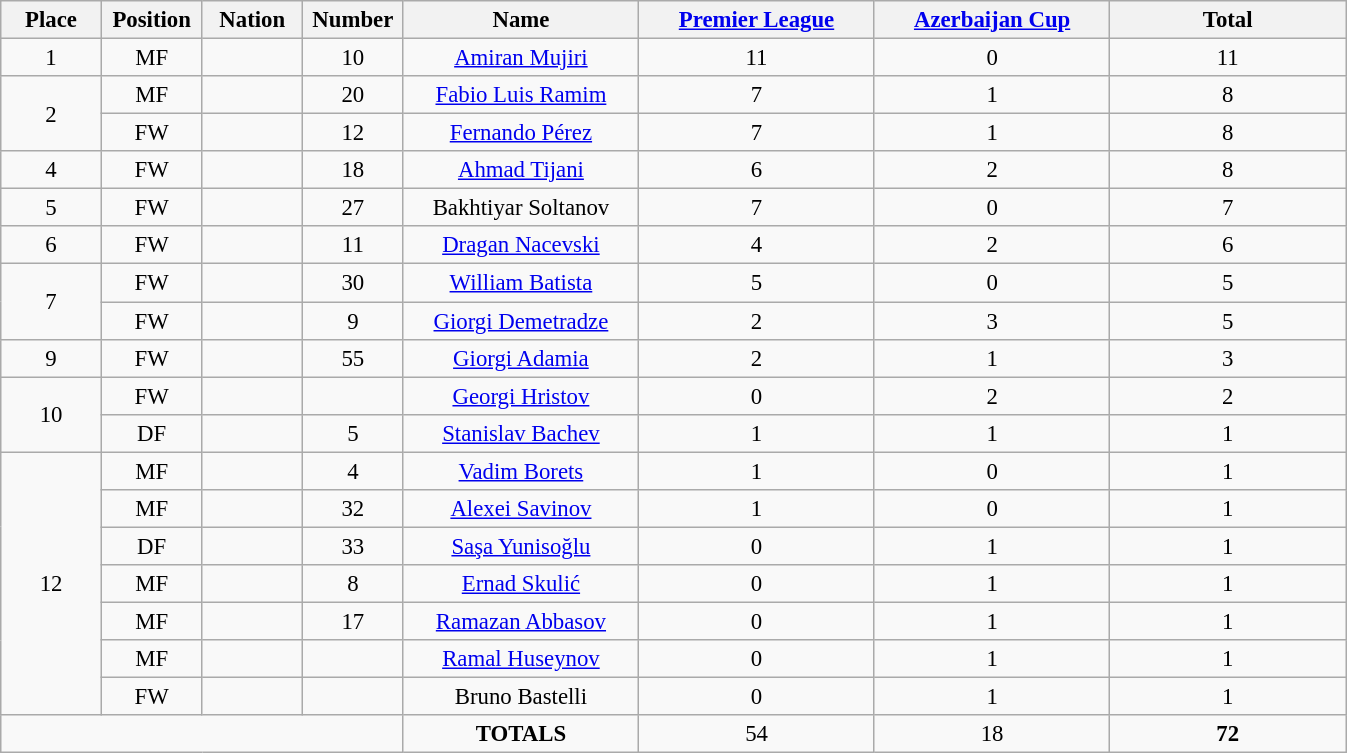<table class="wikitable" style="font-size: 95%; text-align: center;">
<tr>
<th width=60>Place</th>
<th width=60>Position</th>
<th width=60>Nation</th>
<th width=60>Number</th>
<th width=150>Name</th>
<th width=150><a href='#'>Premier League</a></th>
<th width=150><a href='#'>Azerbaijan Cup</a></th>
<th width=150>Total</th>
</tr>
<tr>
<td>1</td>
<td>MF</td>
<td></td>
<td>10</td>
<td><a href='#'>Amiran Mujiri</a></td>
<td>11</td>
<td>0</td>
<td>11</td>
</tr>
<tr>
<td rowspan="2">2</td>
<td>MF</td>
<td></td>
<td>20</td>
<td><a href='#'>Fabio Luis Ramim</a></td>
<td>7</td>
<td>1</td>
<td>8</td>
</tr>
<tr>
<td>FW</td>
<td></td>
<td>12</td>
<td><a href='#'>Fernando Pérez</a></td>
<td>7</td>
<td>1</td>
<td>8</td>
</tr>
<tr>
<td>4</td>
<td>FW</td>
<td></td>
<td>18</td>
<td><a href='#'>Ahmad Tijani</a></td>
<td>6</td>
<td>2</td>
<td>8</td>
</tr>
<tr>
<td>5</td>
<td>FW</td>
<td></td>
<td>27</td>
<td>Bakhtiyar Soltanov</td>
<td>7</td>
<td>0</td>
<td>7</td>
</tr>
<tr>
<td>6</td>
<td>FW</td>
<td></td>
<td>11</td>
<td><a href='#'>Dragan Nacevski</a></td>
<td>4</td>
<td>2</td>
<td>6</td>
</tr>
<tr>
<td rowspan="2">7</td>
<td>FW</td>
<td></td>
<td>30</td>
<td><a href='#'>William Batista</a></td>
<td>5</td>
<td>0</td>
<td>5</td>
</tr>
<tr>
<td>FW</td>
<td></td>
<td>9</td>
<td><a href='#'>Giorgi Demetradze</a></td>
<td>2</td>
<td>3</td>
<td>5</td>
</tr>
<tr>
<td>9</td>
<td>FW</td>
<td></td>
<td>55</td>
<td><a href='#'>Giorgi Adamia</a></td>
<td>2</td>
<td>1</td>
<td>3</td>
</tr>
<tr>
<td rowspan="2">10</td>
<td>FW</td>
<td></td>
<td></td>
<td><a href='#'>Georgi Hristov</a></td>
<td>0</td>
<td>2</td>
<td>2</td>
</tr>
<tr>
<td>DF</td>
<td></td>
<td>5</td>
<td><a href='#'>Stanislav Bachev</a></td>
<td>1</td>
<td>1</td>
<td>1</td>
</tr>
<tr>
<td rowspan="7">12</td>
<td>MF</td>
<td></td>
<td>4</td>
<td><a href='#'>Vadim Borets</a></td>
<td>1</td>
<td>0</td>
<td>1</td>
</tr>
<tr>
<td>MF</td>
<td></td>
<td>32</td>
<td><a href='#'>Alexei Savinov</a></td>
<td>1</td>
<td>0</td>
<td>1</td>
</tr>
<tr>
<td>DF</td>
<td></td>
<td>33</td>
<td><a href='#'>Saşa Yunisoğlu</a></td>
<td>0</td>
<td>1</td>
<td>1</td>
</tr>
<tr>
<td>MF</td>
<td></td>
<td>8</td>
<td><a href='#'>Ernad Skulić</a></td>
<td>0</td>
<td>1</td>
<td>1</td>
</tr>
<tr>
<td>MF</td>
<td></td>
<td>17</td>
<td><a href='#'>Ramazan Abbasov</a></td>
<td>0</td>
<td>1</td>
<td>1</td>
</tr>
<tr>
<td>MF</td>
<td></td>
<td></td>
<td><a href='#'>Ramal Huseynov</a></td>
<td>0</td>
<td>1</td>
<td>1</td>
</tr>
<tr>
<td>FW</td>
<td></td>
<td></td>
<td>Bruno Bastelli</td>
<td>0</td>
<td>1</td>
<td>1</td>
</tr>
<tr>
<td colspan="4"></td>
<td><strong>TOTALS</strong></td>
<td>54</td>
<td>18</td>
<td><strong>72</strong></td>
</tr>
</table>
